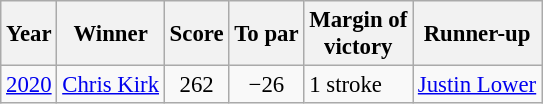<table class=wikitable style=font-size:95%>
<tr>
<th>Year</th>
<th>Winner</th>
<th>Score</th>
<th>To par</th>
<th>Margin of<br>victory</th>
<th>Runner-up</th>
</tr>
<tr>
<td><a href='#'>2020</a></td>
<td> <a href='#'>Chris Kirk</a></td>
<td align=center>262</td>
<td align=center>−26</td>
<td>1 stroke</td>
<td> <a href='#'>Justin Lower</a></td>
</tr>
</table>
